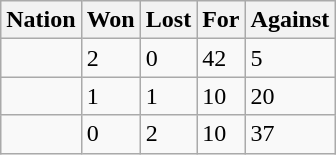<table class="wikitable" border="1">
<tr>
<th>Nation</th>
<th>Won</th>
<th>Lost</th>
<th>For</th>
<th>Against</th>
</tr>
<tr>
<td></td>
<td>2</td>
<td>0</td>
<td>42</td>
<td>5</td>
</tr>
<tr>
<td></td>
<td>1</td>
<td>1</td>
<td>10</td>
<td>20</td>
</tr>
<tr>
<td></td>
<td>0</td>
<td>2</td>
<td>10</td>
<td>37</td>
</tr>
</table>
